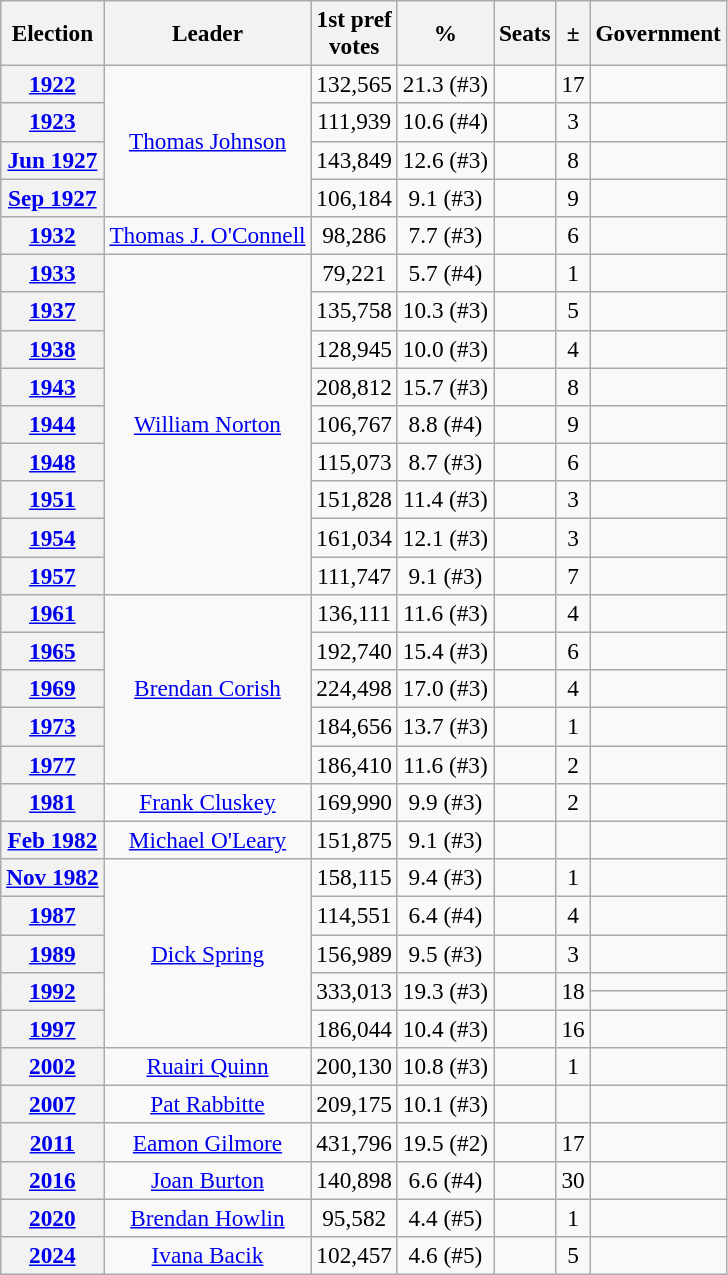<table class="wikitable" style="font-size:97%; text-align:center;">
<tr>
<th>Election</th>
<th>Leader</th>
<th>1st pref<br>votes</th>
<th>%</th>
<th>Seats</th>
<th>±</th>
<th>Government</th>
</tr>
<tr>
<th><a href='#'>1922</a></th>
<td rowspan=4><a href='#'>Thomas Johnson</a></td>
<td>132,565</td>
<td>21.3 (#3)</td>
<td></td>
<td> 17</td>
<td></td>
</tr>
<tr>
<th><a href='#'>1923</a></th>
<td>111,939</td>
<td>10.6 (#4)</td>
<td></td>
<td> 3</td>
<td></td>
</tr>
<tr>
<th><a href='#'>Jun 1927</a></th>
<td>143,849</td>
<td>12.6 (#3)</td>
<td></td>
<td> 8</td>
<td></td>
</tr>
<tr>
<th><a href='#'>Sep 1927</a></th>
<td>106,184</td>
<td>9.1 (#3)</td>
<td></td>
<td> 9</td>
<td></td>
</tr>
<tr>
<th><a href='#'>1932</a></th>
<td><a href='#'>Thomas J. O'Connell</a></td>
<td>98,286</td>
<td>7.7 (#3)</td>
<td></td>
<td> 6</td>
<td></td>
</tr>
<tr>
<th><a href='#'>1933</a></th>
<td rowspan=9><a href='#'>William Norton</a></td>
<td>79,221</td>
<td>5.7 (#4)</td>
<td></td>
<td> 1</td>
<td></td>
</tr>
<tr>
<th><a href='#'>1937</a></th>
<td>135,758</td>
<td>10.3 (#3)</td>
<td></td>
<td> 5</td>
<td></td>
</tr>
<tr>
<th><a href='#'>1938</a></th>
<td>128,945</td>
<td>10.0 (#3)</td>
<td></td>
<td> 4</td>
<td></td>
</tr>
<tr>
<th><a href='#'>1943</a></th>
<td>208,812</td>
<td>15.7 (#3)</td>
<td></td>
<td> 8</td>
<td></td>
</tr>
<tr>
<th><a href='#'>1944</a></th>
<td>106,767</td>
<td>8.8 (#4)</td>
<td></td>
<td> 9</td>
<td></td>
</tr>
<tr>
<th><a href='#'>1948</a></th>
<td>115,073</td>
<td>8.7 (#3)</td>
<td></td>
<td> 6</td>
<td></td>
</tr>
<tr>
<th><a href='#'>1951</a></th>
<td>151,828</td>
<td>11.4 (#3)</td>
<td></td>
<td> 3</td>
<td></td>
</tr>
<tr>
<th><a href='#'>1954</a></th>
<td>161,034</td>
<td>12.1 (#3)</td>
<td></td>
<td> 3</td>
<td></td>
</tr>
<tr>
<th><a href='#'>1957</a></th>
<td>111,747</td>
<td>9.1 (#3)</td>
<td></td>
<td> 7</td>
<td></td>
</tr>
<tr>
<th><a href='#'>1961</a></th>
<td rowspan=5><a href='#'>Brendan Corish</a></td>
<td>136,111</td>
<td>11.6 (#3)</td>
<td></td>
<td> 4</td>
<td></td>
</tr>
<tr>
<th><a href='#'>1965</a></th>
<td>192,740</td>
<td>15.4 (#3)</td>
<td></td>
<td> 6</td>
<td></td>
</tr>
<tr>
<th><a href='#'>1969</a></th>
<td>224,498</td>
<td>17.0 (#3)</td>
<td></td>
<td> 4</td>
<td></td>
</tr>
<tr>
<th><a href='#'>1973</a></th>
<td>184,656</td>
<td>13.7 (#3)</td>
<td></td>
<td> 1</td>
<td></td>
</tr>
<tr>
<th><a href='#'>1977</a></th>
<td>186,410</td>
<td>11.6 (#3)</td>
<td></td>
<td> 2</td>
<td></td>
</tr>
<tr>
<th><a href='#'>1981</a></th>
<td><a href='#'>Frank Cluskey</a></td>
<td>169,990</td>
<td>9.9 (#3)</td>
<td></td>
<td> 2</td>
<td></td>
</tr>
<tr>
<th><a href='#'>Feb 1982</a></th>
<td><a href='#'>Michael O'Leary</a></td>
<td>151,875</td>
<td>9.1 (#3)</td>
<td></td>
<td></td>
<td></td>
</tr>
<tr>
<th><a href='#'>Nov 1982</a></th>
<td rowspan=6><a href='#'>Dick Spring</a></td>
<td>158,115</td>
<td>9.4 (#3)</td>
<td></td>
<td> 1</td>
<td></td>
</tr>
<tr>
<th><a href='#'>1987</a></th>
<td>114,551</td>
<td>6.4 (#4)</td>
<td></td>
<td> 4</td>
<td></td>
</tr>
<tr>
<th><a href='#'>1989</a></th>
<td>156,989</td>
<td>9.5 (#3)</td>
<td></td>
<td> 3</td>
<td></td>
</tr>
<tr>
<th rowspan=2><a href='#'>1992</a></th>
<td rowspan=2>333,013</td>
<td rowspan=2>19.3 (#3)</td>
<td rowspan=2></td>
<td rowspan=2> 18</td>
<td> </td>
</tr>
<tr>
<td> </td>
</tr>
<tr>
<th><a href='#'>1997</a></th>
<td>186,044</td>
<td>10.4 (#3)</td>
<td></td>
<td> 16</td>
<td></td>
</tr>
<tr>
<th><a href='#'>2002</a></th>
<td><a href='#'>Ruairi Quinn</a></td>
<td>200,130</td>
<td>10.8 (#3)</td>
<td></td>
<td> 1</td>
<td></td>
</tr>
<tr>
<th><a href='#'>2007</a></th>
<td><a href='#'>Pat Rabbitte</a></td>
<td>209,175</td>
<td>10.1 (#3)</td>
<td></td>
<td></td>
<td></td>
</tr>
<tr>
<th><a href='#'>2011</a></th>
<td><a href='#'>Eamon Gilmore</a></td>
<td>431,796</td>
<td>19.5 (#2)</td>
<td></td>
<td> 17</td>
<td></td>
</tr>
<tr>
<th><a href='#'>2016</a></th>
<td><a href='#'>Joan Burton</a></td>
<td>140,898</td>
<td>6.6 (#4)</td>
<td></td>
<td> 30</td>
<td></td>
</tr>
<tr>
<th><a href='#'>2020</a></th>
<td><a href='#'>Brendan Howlin</a></td>
<td>95,582</td>
<td>4.4 (#5)</td>
<td></td>
<td> 1</td>
<td></td>
</tr>
<tr>
<th><a href='#'>2024</a></th>
<td><a href='#'>Ivana Bacik</a></td>
<td>102,457</td>
<td>4.6 (#5)</td>
<td></td>
<td> 5</td>
<td></td>
</tr>
</table>
